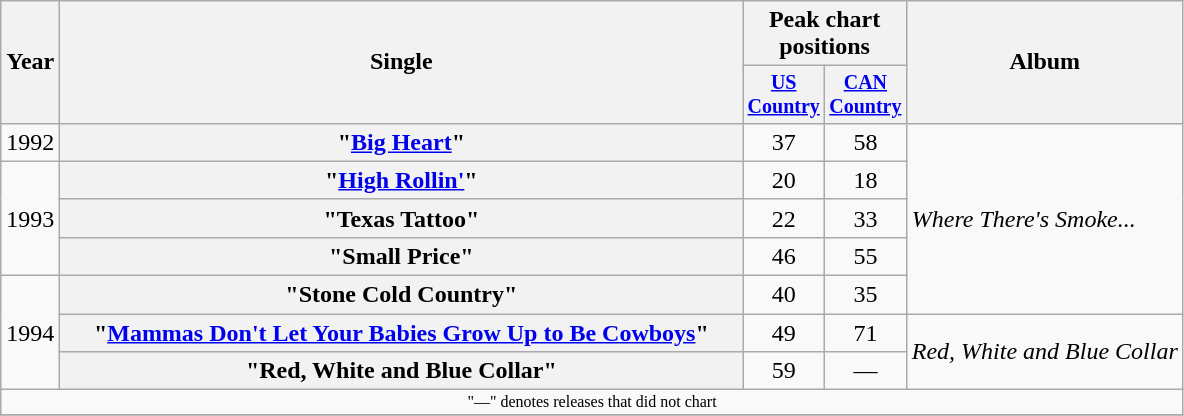<table class="wikitable plainrowheaders" style="text-align:center;">
<tr>
<th rowspan="2">Year</th>
<th rowspan="2" style="width:28em;">Single</th>
<th colspan="2">Peak chart<br>positions</th>
<th rowspan="2">Album</th>
</tr>
<tr style="font-size:smaller;">
<th width="45"><a href='#'>US Country</a></th>
<th width="45"><a href='#'>CAN Country</a></th>
</tr>
<tr>
<td>1992</td>
<th scope="row">"<a href='#'>Big Heart</a>"</th>
<td>37</td>
<td>58</td>
<td align="left" rowspan="5"><em>Where There's Smoke...</em></td>
</tr>
<tr>
<td rowspan="3">1993</td>
<th scope="row">"<a href='#'>High Rollin'</a>"</th>
<td>20</td>
<td>18</td>
</tr>
<tr>
<th scope="row">"Texas Tattoo"</th>
<td>22</td>
<td>33</td>
</tr>
<tr>
<th scope="row">"Small Price"</th>
<td>46</td>
<td>55</td>
</tr>
<tr>
<td rowspan="3">1994</td>
<th scope="row">"Stone Cold Country"</th>
<td>40</td>
<td>35</td>
</tr>
<tr>
<th scope="row">"<a href='#'>Mammas Don't Let Your Babies Grow Up to Be Cowboys</a>"</th>
<td>49</td>
<td>71</td>
<td align="left" rowspan="2"><em>Red, White and Blue Collar</em></td>
</tr>
<tr>
<th scope="row">"Red, White and Blue Collar"</th>
<td>59</td>
<td>—</td>
</tr>
<tr>
<td colspan="5" style="font-size:8pt">"—" denotes releases that did not chart</td>
</tr>
<tr>
</tr>
</table>
